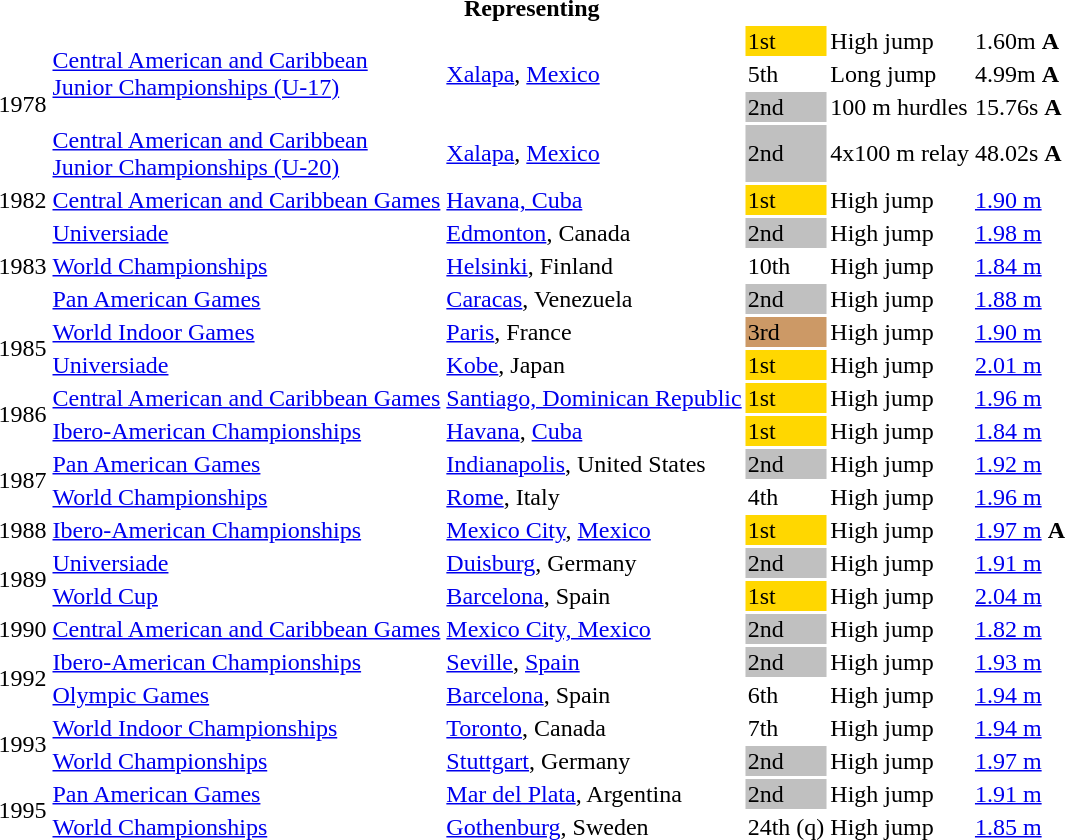<table>
<tr>
<th colspan="6">Representing </th>
</tr>
<tr>
<td rowspan = "4">1978</td>
<td rowspan = "3"><a href='#'>Central American and Caribbean<br>Junior Championships (U-17)</a></td>
<td rowspan = "3"><a href='#'>Xalapa</a>, <a href='#'>Mexico</a></td>
<td bgcolor=gold>1st</td>
<td>High jump</td>
<td>1.60m <strong>A</strong></td>
</tr>
<tr>
<td>5th</td>
<td>Long jump</td>
<td>4.99m <strong>A</strong></td>
</tr>
<tr>
<td bgcolor=silver>2nd</td>
<td>100 m hurdles</td>
<td>15.76s <strong>A</strong></td>
</tr>
<tr>
<td><a href='#'>Central American and Caribbean<br>Junior Championships (U-20)</a></td>
<td><a href='#'>Xalapa</a>, <a href='#'>Mexico</a></td>
<td bgcolor=silver>2nd</td>
<td>4x100 m relay</td>
<td>48.02s <strong>A</strong></td>
</tr>
<tr>
<td>1982</td>
<td><a href='#'>Central American and Caribbean Games</a></td>
<td><a href='#'>Havana, Cuba</a></td>
<td bgcolor=gold>1st</td>
<td>High jump</td>
<td><a href='#'>1.90 m</a></td>
</tr>
<tr>
<td rowspan=3>1983</td>
<td><a href='#'>Universiade</a></td>
<td><a href='#'>Edmonton</a>, Canada</td>
<td bgcolor=silver>2nd</td>
<td>High jump</td>
<td><a href='#'>1.98 m</a></td>
</tr>
<tr>
<td><a href='#'>World Championships</a></td>
<td><a href='#'>Helsinki</a>, Finland</td>
<td>10th</td>
<td>High jump</td>
<td><a href='#'>1.84 m</a></td>
</tr>
<tr>
<td><a href='#'>Pan American Games</a></td>
<td><a href='#'>Caracas</a>, Venezuela</td>
<td bgcolor=silver>2nd</td>
<td>High jump</td>
<td><a href='#'>1.88 m</a></td>
</tr>
<tr>
<td rowspan=2>1985</td>
<td><a href='#'>World Indoor Games</a></td>
<td><a href='#'>Paris</a>, France</td>
<td bgcolor=cc9966>3rd</td>
<td>High jump</td>
<td><a href='#'>1.90 m</a></td>
</tr>
<tr>
<td><a href='#'>Universiade</a></td>
<td><a href='#'>Kobe</a>, Japan</td>
<td bgcolor=gold>1st</td>
<td>High jump</td>
<td><a href='#'>2.01 m</a></td>
</tr>
<tr>
<td rowspan=2>1986</td>
<td><a href='#'>Central American and Caribbean Games</a></td>
<td><a href='#'>Santiago, Dominican Republic</a></td>
<td bgcolor=gold>1st</td>
<td>High jump</td>
<td><a href='#'>1.96 m</a></td>
</tr>
<tr>
<td><a href='#'>Ibero-American Championships</a></td>
<td><a href='#'>Havana</a>, <a href='#'>Cuba</a></td>
<td bgcolor=gold>1st</td>
<td>High jump</td>
<td><a href='#'>1.84 m</a></td>
</tr>
<tr>
<td rowspan=2>1987</td>
<td><a href='#'>Pan American Games</a></td>
<td><a href='#'>Indianapolis</a>, United States</td>
<td bgcolor=silver>2nd</td>
<td>High jump</td>
<td><a href='#'>1.92 m</a></td>
</tr>
<tr>
<td><a href='#'>World Championships</a></td>
<td><a href='#'>Rome</a>, Italy</td>
<td>4th</td>
<td>High jump</td>
<td><a href='#'>1.96 m</a></td>
</tr>
<tr>
<td>1988</td>
<td><a href='#'>Ibero-American Championships</a></td>
<td><a href='#'>Mexico City</a>, <a href='#'>Mexico</a></td>
<td bgcolor=gold>1st</td>
<td>High jump</td>
<td><a href='#'>1.97 m</a> <strong>A</strong></td>
</tr>
<tr>
<td rowspan=2>1989</td>
<td><a href='#'>Universiade</a></td>
<td><a href='#'>Duisburg</a>, Germany</td>
<td bgcolor=silver>2nd</td>
<td>High jump</td>
<td><a href='#'>1.91 m</a></td>
</tr>
<tr>
<td><a href='#'>World Cup</a></td>
<td><a href='#'>Barcelona</a>, Spain</td>
<td bgcolor=gold>1st</td>
<td>High jump</td>
<td><a href='#'>2.04 m</a></td>
</tr>
<tr>
<td>1990</td>
<td><a href='#'>Central American and Caribbean Games</a></td>
<td><a href='#'>Mexico City, Mexico</a></td>
<td bgcolor=silver>2nd</td>
<td>High jump</td>
<td><a href='#'>1.82 m</a></td>
</tr>
<tr>
<td rowspan=2>1992</td>
<td><a href='#'>Ibero-American Championships</a></td>
<td><a href='#'>Seville</a>, <a href='#'>Spain</a></td>
<td bgcolor=silver>2nd</td>
<td>High jump</td>
<td><a href='#'>1.93 m</a></td>
</tr>
<tr>
<td><a href='#'>Olympic Games</a></td>
<td><a href='#'>Barcelona</a>, Spain</td>
<td>6th</td>
<td>High jump</td>
<td><a href='#'>1.94 m</a></td>
</tr>
<tr>
<td rowspan=2>1993</td>
<td><a href='#'>World Indoor Championships</a></td>
<td><a href='#'>Toronto</a>, Canada</td>
<td>7th</td>
<td>High jump</td>
<td><a href='#'>1.94 m</a></td>
</tr>
<tr>
<td><a href='#'>World Championships</a></td>
<td><a href='#'>Stuttgart</a>, Germany</td>
<td bgcolor=silver>2nd</td>
<td>High jump</td>
<td><a href='#'>1.97 m</a></td>
</tr>
<tr>
<td rowspan=2>1995</td>
<td><a href='#'>Pan American Games</a></td>
<td><a href='#'>Mar del Plata</a>, Argentina</td>
<td bgcolor=silver>2nd</td>
<td>High jump</td>
<td><a href='#'>1.91 m</a></td>
</tr>
<tr>
<td><a href='#'>World Championships</a></td>
<td><a href='#'>Gothenburg</a>, Sweden</td>
<td>24th (q)</td>
<td>High jump</td>
<td><a href='#'>1.85 m</a></td>
</tr>
</table>
